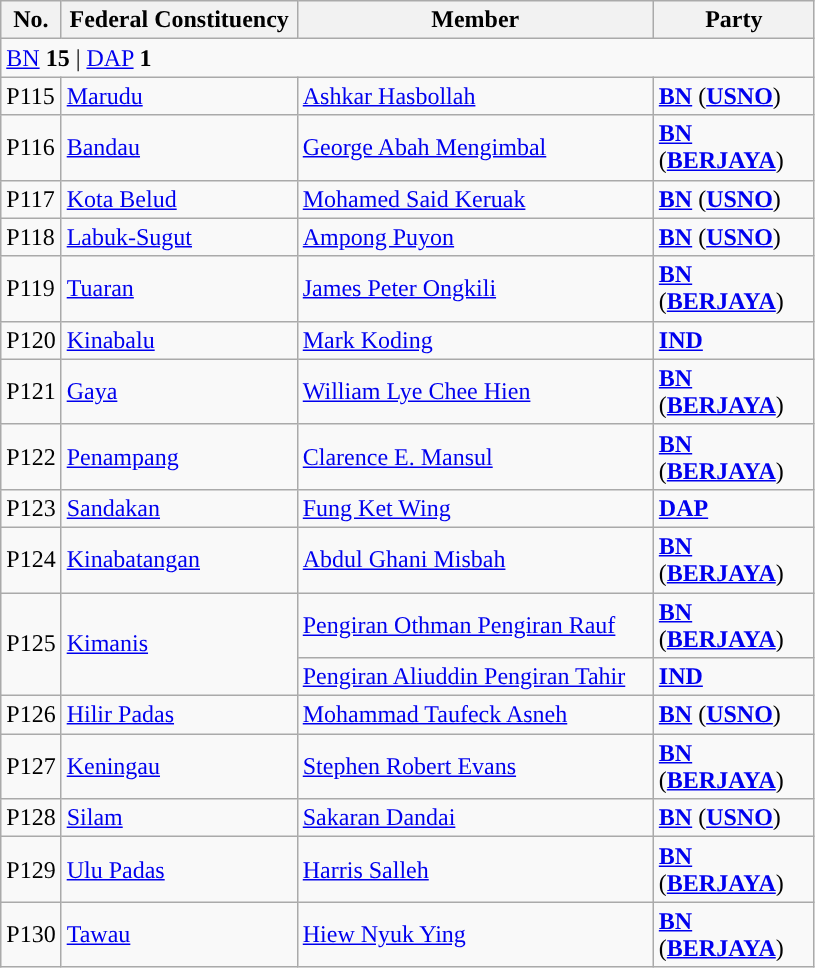<table class="wikitable sortable">
<tr>
<th style="width:30px;">No.</th>
<th style="width:150px;">Federal Constituency</th>
<th style="width:230px;">Member</th>
<th style="width:100px;">Party</th>
</tr>
<tr>
<td colspan="4"><a href='#'>BN</a> <strong>15</strong> | <a href='#'>DAP</a> <strong>1</strong></td>
</tr>
<tr>
<td>P115</td>
<td><a href='#'>Marudu</a></td>
<td><a href='#'>Ashkar Hasbollah</a></td>
<td><strong><a href='#'>BN</a></strong> (<strong><a href='#'>USNO</a></strong>)</td>
</tr>
<tr>
<td>P116</td>
<td><a href='#'>Bandau</a></td>
<td><a href='#'>George Abah Mengimbal</a></td>
<td><strong><a href='#'>BN</a></strong> (<strong><a href='#'>BERJAYA</a></strong>)</td>
</tr>
<tr>
<td>P117</td>
<td><a href='#'>Kota Belud</a></td>
<td><a href='#'>Mohamed Said Keruak</a></td>
<td><strong><a href='#'>BN</a></strong> (<strong><a href='#'>USNO</a></strong>)</td>
</tr>
<tr>
<td>P118</td>
<td><a href='#'>Labuk-Sugut</a></td>
<td><a href='#'>Ampong Puyon</a></td>
<td><strong><a href='#'>BN</a></strong> (<strong><a href='#'>USNO</a></strong>)</td>
</tr>
<tr>
<td>P119</td>
<td><a href='#'>Tuaran</a></td>
<td><a href='#'>James Peter Ongkili</a></td>
<td><strong><a href='#'>BN</a></strong> (<strong><a href='#'>BERJAYA</a></strong>)</td>
</tr>
<tr>
<td>P120</td>
<td><a href='#'>Kinabalu</a></td>
<td><a href='#'>Mark Koding</a></td>
<td><strong><a href='#'>IND</a></strong></td>
</tr>
<tr>
<td>P121</td>
<td><a href='#'>Gaya</a></td>
<td><a href='#'>William Lye Chee Hien</a></td>
<td><strong><a href='#'>BN</a></strong> (<strong><a href='#'>BERJAYA</a></strong>)</td>
</tr>
<tr>
<td>P122</td>
<td><a href='#'>Penampang</a></td>
<td><a href='#'>Clarence E. Mansul</a></td>
<td><strong><a href='#'>BN</a></strong> (<strong><a href='#'>BERJAYA</a></strong>)</td>
</tr>
<tr>
<td>P123</td>
<td><a href='#'>Sandakan</a></td>
<td><a href='#'>Fung Ket Wing</a></td>
<td><strong><a href='#'>DAP</a></strong></td>
</tr>
<tr>
<td>P124</td>
<td><a href='#'>Kinabatangan</a></td>
<td><a href='#'>Abdul Ghani Misbah</a></td>
<td><strong><a href='#'>BN</a></strong> (<strong><a href='#'>BERJAYA</a></strong>)</td>
</tr>
<tr>
<td rowspan=2>P125</td>
<td rowspan=2><a href='#'>Kimanis</a></td>
<td><a href='#'>Pengiran Othman Pengiran Rauf</a> </td>
<td><strong><a href='#'>BN</a></strong> (<strong><a href='#'>BERJAYA</a></strong>)</td>
</tr>
<tr>
<td><a href='#'>Pengiran Aliuddin Pengiran Tahir</a> </td>
<td><strong><a href='#'>IND</a></strong></td>
</tr>
<tr>
<td>P126</td>
<td><a href='#'>Hilir Padas</a></td>
<td><a href='#'>Mohammad Taufeck Asneh</a></td>
<td><strong><a href='#'>BN</a></strong> (<strong><a href='#'>USNO</a></strong>)</td>
</tr>
<tr>
<td>P127</td>
<td><a href='#'>Keningau</a></td>
<td><a href='#'>Stephen Robert Evans</a></td>
<td><strong><a href='#'>BN</a></strong> (<strong><a href='#'>BERJAYA</a></strong>)</td>
</tr>
<tr>
<td>P128</td>
<td><a href='#'>Silam</a></td>
<td><a href='#'>Sakaran Dandai</a></td>
<td><strong><a href='#'>BN</a></strong> (<strong><a href='#'>USNO</a></strong>)</td>
</tr>
<tr>
<td>P129</td>
<td><a href='#'>Ulu Padas</a></td>
<td><a href='#'>Harris Salleh</a></td>
<td><strong><a href='#'>BN</a></strong> (<strong><a href='#'>BERJAYA</a></strong>)</td>
</tr>
<tr>
<td>P130</td>
<td><a href='#'>Tawau</a></td>
<td><a href='#'>Hiew Nyuk Ying</a></td>
<td><strong><a href='#'>BN</a></strong> (<strong><a href='#'>BERJAYA</a></strong>)</td>
</tr>
</table>
